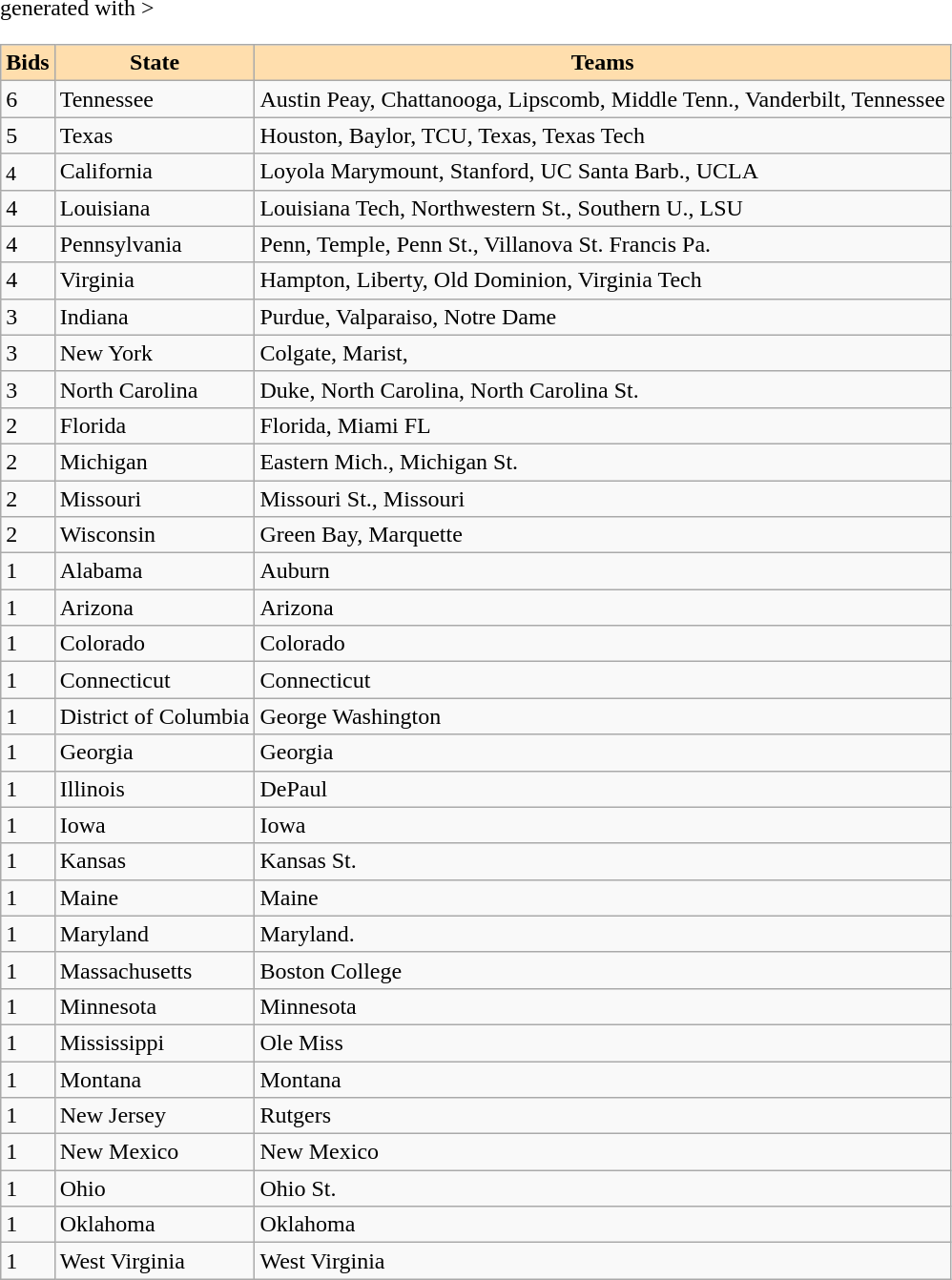<table class="wikitable sortable" <hiddentext>generated with >
<tr>
<th style="background-color:#FFDEAD;">Bids</th>
<th style="background-color:#FFDEAD;">State</th>
<th style="background-color:#FFDEAD;">Teams</th>
</tr>
<tr valign="bottom">
<td height="14">6</td>
<td>Tennessee</td>
<td>Austin Peay, Chattanooga, Lipscomb, Middle Tenn., Vanderbilt, Tennessee</td>
</tr>
<tr valign="bottom">
<td height="14">5</td>
<td>Texas</td>
<td>Houston, Baylor, TCU, Texas, Texas Tech</td>
</tr>
<tr valign="bottom">
<td style="font-size:11pt" height="14">4</td>
<td>California</td>
<td>Loyola Marymount, Stanford, UC Santa Barb., UCLA</td>
</tr>
<tr valign="bottom">
<td height="14">4</td>
<td>Louisiana</td>
<td>Louisiana Tech, Northwestern St., Southern U., LSU</td>
</tr>
<tr valign="bottom">
<td height="14">4</td>
<td>Pennsylvania</td>
<td>Penn, Temple, Penn St., Villanova St. Francis Pa.</td>
</tr>
<tr valign="bottom">
<td height="14">4</td>
<td>Virginia</td>
<td>Hampton, Liberty, Old Dominion, Virginia Tech</td>
</tr>
<tr valign="bottom">
<td height="14">3</td>
<td>Indiana</td>
<td>Purdue, Valparaiso, Notre Dame</td>
</tr>
<tr valign="bottom">
<td height="14">3</td>
<td>New York</td>
<td>Colgate, Marist,</td>
</tr>
<tr valign="bottom">
<td height="14">3</td>
<td>North Carolina</td>
<td>Duke, North Carolina, North Carolina St.</td>
</tr>
<tr valign="bottom">
<td height="14">2</td>
<td>Florida</td>
<td>Florida, Miami FL</td>
</tr>
<tr valign="bottom">
<td height="14">2</td>
<td>Michigan</td>
<td>Eastern Mich., Michigan St.</td>
</tr>
<tr valign="bottom">
<td height="14">2</td>
<td>Missouri</td>
<td>Missouri St., Missouri</td>
</tr>
<tr valign="bottom">
<td height="14">2</td>
<td>Wisconsin</td>
<td>Green Bay, Marquette</td>
</tr>
<tr valign="bottom">
<td height="14">1</td>
<td>Alabama</td>
<td>Auburn</td>
</tr>
<tr valign="bottom">
<td height="14">1</td>
<td>Arizona</td>
<td>Arizona</td>
</tr>
<tr valign="bottom">
<td height="14">1</td>
<td>Colorado</td>
<td>Colorado</td>
</tr>
<tr valign="bottom">
<td height="14">1</td>
<td>Connecticut</td>
<td>Connecticut</td>
</tr>
<tr valign="bottom">
<td height="14">1</td>
<td>District of Columbia</td>
<td>George Washington</td>
</tr>
<tr valign="bottom">
<td height="14">1</td>
<td>Georgia</td>
<td>Georgia</td>
</tr>
<tr valign="bottom">
<td height="14">1</td>
<td>Illinois</td>
<td>DePaul</td>
</tr>
<tr valign="bottom">
<td height="14">1</td>
<td>Iowa</td>
<td>Iowa</td>
</tr>
<tr valign="bottom">
<td height="14">1</td>
<td>Kansas</td>
<td>Kansas St.</td>
</tr>
<tr valign="bottom">
<td height="14">1</td>
<td>Maine</td>
<td>Maine</td>
</tr>
<tr valign="bottom">
<td height="14">1</td>
<td>Maryland</td>
<td>Maryland.</td>
</tr>
<tr valign="bottom">
<td height="14">1</td>
<td>Massachusetts</td>
<td>Boston College</td>
</tr>
<tr valign="bottom">
<td height="14">1</td>
<td>Minnesota</td>
<td>Minnesota</td>
</tr>
<tr valign="bottom">
<td height="14">1</td>
<td>Mississippi</td>
<td>Ole Miss</td>
</tr>
<tr valign="bottom">
<td height="14">1</td>
<td>Montana</td>
<td>Montana</td>
</tr>
<tr valign="bottom">
<td height="14">1</td>
<td>New Jersey</td>
<td>Rutgers</td>
</tr>
<tr valign="bottom">
<td height="14">1</td>
<td>New Mexico</td>
<td>New Mexico</td>
</tr>
<tr valign="bottom">
<td height="14">1</td>
<td>Ohio</td>
<td>Ohio St.</td>
</tr>
<tr valign="bottom">
<td height="14">1</td>
<td>Oklahoma</td>
<td>Oklahoma</td>
</tr>
<tr valign="bottom">
<td height="14">1</td>
<td>West Virginia</td>
<td>West Virginia</td>
</tr>
</table>
